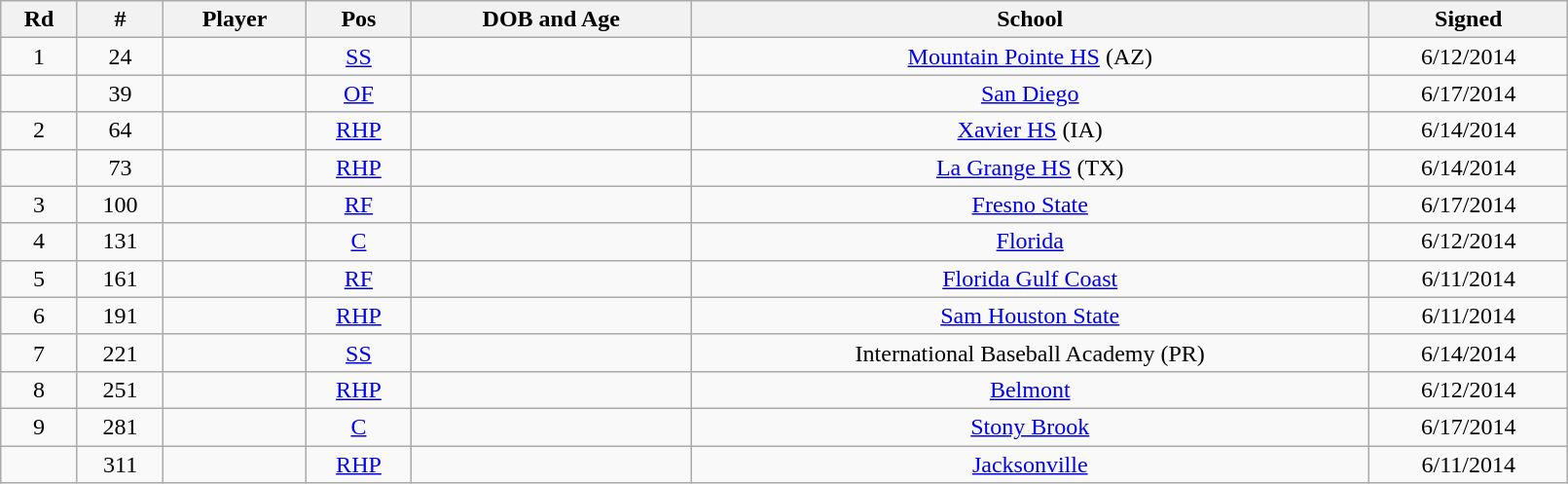<table class="wikitable sortable" style="text-align:center;" width="85%">
<tr>
<th>Rd</th>
<th>#</th>
<th>Player</th>
<th>Pos</th>
<th>DOB and Age</th>
<th>School</th>
<th>Signed</th>
</tr>
<tr>
<td>1</td>
<td>24</td>
<td></td>
<td><a href='#'>SS</a></td>
<td></td>
<td><a href='#'>Mountain Pointe HS</a> (AZ)</td>
<td>6/12/2014</td>
</tr>
<tr>
<td></td>
<td>39</td>
<td></td>
<td><a href='#'>OF</a></td>
<td></td>
<td><a href='#'>San Diego</a></td>
<td>6/17/2014</td>
</tr>
<tr>
<td>2</td>
<td>64</td>
<td></td>
<td><a href='#'>RHP</a></td>
<td></td>
<td><a href='#'>Xavier HS</a> (IA)</td>
<td>6/14/2014</td>
</tr>
<tr>
<td></td>
<td>73</td>
<td></td>
<td><a href='#'>RHP</a></td>
<td></td>
<td><a href='#'>La Grange HS</a> (TX)</td>
<td>6/14/2014</td>
</tr>
<tr>
<td>3</td>
<td>100</td>
<td></td>
<td><a href='#'>RF</a></td>
<td></td>
<td><a href='#'>Fresno State</a></td>
<td>6/17/2014</td>
</tr>
<tr>
<td>4</td>
<td>131</td>
<td></td>
<td><a href='#'>C</a></td>
<td></td>
<td><a href='#'>Florida</a></td>
<td>6/12/2014</td>
</tr>
<tr>
<td>5</td>
<td>161</td>
<td></td>
<td><a href='#'>RF</a></td>
<td></td>
<td><a href='#'>Florida Gulf Coast</a></td>
<td>6/11/2014</td>
</tr>
<tr>
<td>6</td>
<td>191</td>
<td></td>
<td><a href='#'>RHP</a></td>
<td></td>
<td><a href='#'>Sam Houston State</a></td>
<td>6/11/2014</td>
</tr>
<tr>
<td>7</td>
<td>221</td>
<td></td>
<td><a href='#'>SS</a></td>
<td></td>
<td>International Baseball Academy (PR)</td>
<td>6/14/2014</td>
</tr>
<tr>
<td>8</td>
<td>251</td>
<td></td>
<td><a href='#'>RHP</a></td>
<td></td>
<td><a href='#'>Belmont</a></td>
<td>6/12/2014</td>
</tr>
<tr>
<td>9</td>
<td>281</td>
<td></td>
<td><a href='#'>C</a></td>
<td></td>
<td><a href='#'>Stony Brook</a></td>
<td>6/17/2014</td>
</tr>
<tr>
<td></td>
<td>311</td>
<td></td>
<td><a href='#'>RHP</a></td>
<td></td>
<td><a href='#'>Jacksonville</a></td>
<td>6/11/2014</td>
</tr>
</table>
